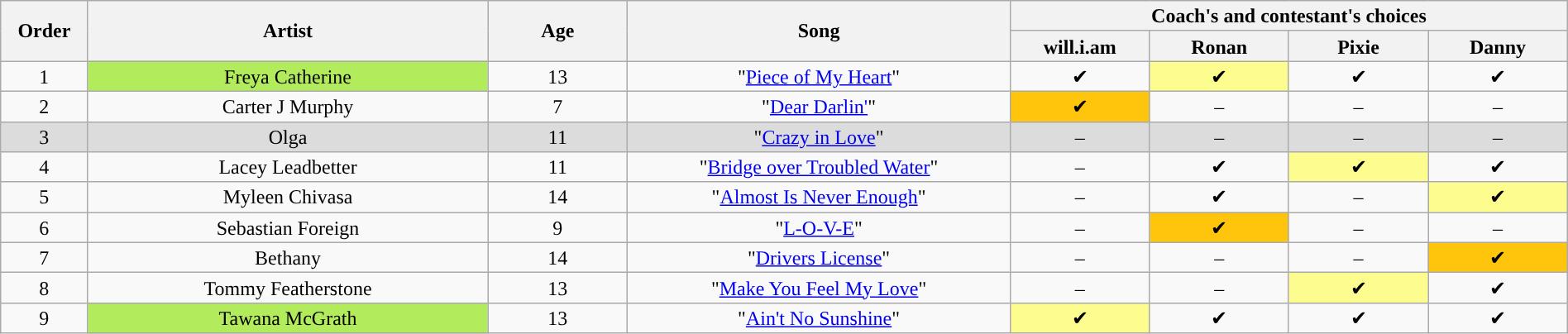<table class="wikitable" style="text-align:center; line-height:17px; font-size:100%; width:100%">
<tr>
<th scope="col" rowspan="2" width="05%">Order</th>
<th scope="col" rowspan="2" width="23%">Artist</th>
<th scope="col" rowspan="2" width="08%">Age</th>
<th scope="col" rowspan="2" width="22%">Song</th>
<th scope="col" colspan="4" width="24%">Coach's and contestant's choices</th>
</tr>
<tr>
<th width="8%">will.i.am</th>
<th width="8%">Ronan</th>
<th width="8%">Pixie</th>
<th width="8%">Danny</th>
</tr>
<tr>
<td>1</td>
<td style="background-color:#B2EC5D;">Freya Catherine</td>
<td>13</td>
<td>"<a href='#'>Piece of My Heart</a>"</td>
<td>✔</td>
<td style="background:#fdfc8f">✔</td>
<td>✔</td>
<td>✔</td>
</tr>
<tr>
<td>2</td>
<td>Carter J Murphy</td>
<td>7</td>
<td>"<a href='#'>Dear Darlin'</a>"</td>
<td style="background:#FFC40C">✔</td>
<td>–</td>
<td>–</td>
<td>–</td>
</tr>
<tr bgcolor="#dcdcdc">
<td>3</td>
<td>Olga</td>
<td>11</td>
<td>"<a href='#'>Crazy in Love</a>"</td>
<td>–</td>
<td>–</td>
<td>–</td>
<td>–</td>
</tr>
<tr>
<td>4</td>
<td>Lacey Leadbetter</td>
<td>11</td>
<td>"<a href='#'>Bridge over Troubled Water</a>"</td>
<td>–</td>
<td>✔</td>
<td style="background:#fdfc8f">✔</td>
<td>✔</td>
</tr>
<tr>
<td>5</td>
<td>Myleen Chivasa</td>
<td>14</td>
<td>"<a href='#'>Almost Is Never Enough</a>"</td>
<td>–</td>
<td>✔</td>
<td>–</td>
<td style="background:#fdfc8f">✔</td>
</tr>
<tr>
<td>6</td>
<td>Sebastian Foreign</td>
<td>9</td>
<td>"<a href='#'>L-O-V-E</a>"</td>
<td>–</td>
<td style="background:#FFC40C">✔</td>
<td>–</td>
<td>–</td>
</tr>
<tr>
<td>7</td>
<td>Bethany</td>
<td>14</td>
<td>"<a href='#'>Drivers License</a>"</td>
<td>–</td>
<td>–</td>
<td>–</td>
<td style="background:#FFC40C">✔</td>
</tr>
<tr>
<td>8</td>
<td>Tommy Featherstone</td>
<td>13</td>
<td>"<a href='#'>Make You Feel My Love</a>"</td>
<td>–</td>
<td>–</td>
<td style="background:#fdfc8f">✔</td>
<td>✔</td>
</tr>
<tr>
<td>9</td>
<td style="background-color:#B2EC5D;">Tawana McGrath</td>
<td>13</td>
<td>"<a href='#'>Ain't No Sunshine</a>"</td>
<td style="background:#fdfc8f">✔</td>
<td>✔</td>
<td>✔</td>
<td>✔</td>
</tr>
</table>
